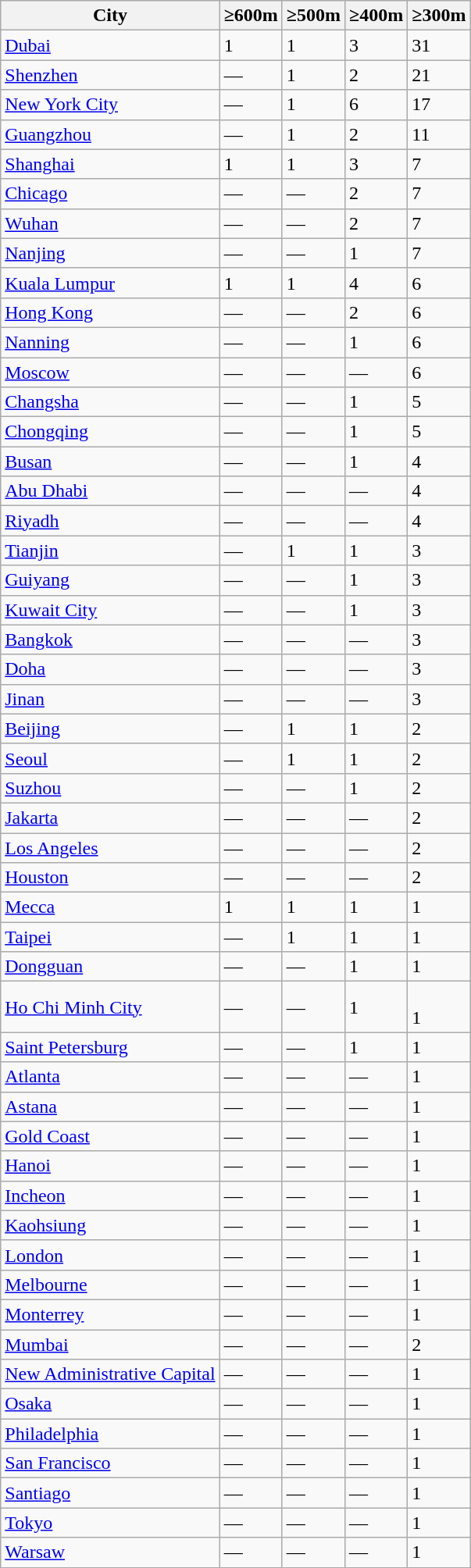<table class="wikitable sortable">
<tr>
<th>City</th>
<th>≥600m</th>
<th>≥500m</th>
<th>≥400m</th>
<th>≥300m</th>
</tr>
<tr>
<td> <a href='#'>Dubai</a></td>
<td>1</td>
<td>1</td>
<td>3</td>
<td>31</td>
</tr>
<tr>
<td> <a href='#'>Shenzhen</a></td>
<td>—</td>
<td>1</td>
<td>2</td>
<td>21</td>
</tr>
<tr>
<td> <a href='#'>New York City</a></td>
<td>—</td>
<td>1</td>
<td>6</td>
<td>17</td>
</tr>
<tr>
<td> <a href='#'>Guangzhou</a></td>
<td>—</td>
<td>1</td>
<td>2</td>
<td>11</td>
</tr>
<tr>
<td> <a href='#'>Shanghai</a></td>
<td>1</td>
<td>1</td>
<td>3</td>
<td>7</td>
</tr>
<tr>
<td> <a href='#'>Chicago</a></td>
<td>—</td>
<td>—</td>
<td>2</td>
<td>7</td>
</tr>
<tr>
<td> <a href='#'>Wuhan</a></td>
<td>—</td>
<td>—</td>
<td>2</td>
<td>7</td>
</tr>
<tr>
<td> <a href='#'>Nanjing</a></td>
<td>—</td>
<td>—</td>
<td>1</td>
<td>7</td>
</tr>
<tr>
<td> <a href='#'>Kuala Lumpur</a></td>
<td>1</td>
<td>1</td>
<td>4</td>
<td>6</td>
</tr>
<tr>
<td> <a href='#'>Hong Kong</a></td>
<td>—</td>
<td>—</td>
<td>2</td>
<td>6</td>
</tr>
<tr>
<td> <a href='#'>Nanning</a></td>
<td>—</td>
<td>—</td>
<td>1</td>
<td>6</td>
</tr>
<tr>
<td> <a href='#'>Moscow</a></td>
<td>—</td>
<td>—</td>
<td>—</td>
<td>6</td>
</tr>
<tr>
<td> <a href='#'>Changsha</a></td>
<td>—</td>
<td>—</td>
<td>1</td>
<td>5</td>
</tr>
<tr>
<td> <a href='#'>Chongqing</a></td>
<td>—</td>
<td>—</td>
<td>1</td>
<td>5</td>
</tr>
<tr>
<td> <a href='#'>Busan</a></td>
<td>—</td>
<td>—</td>
<td>1</td>
<td>4</td>
</tr>
<tr>
<td> <a href='#'>Abu Dhabi</a></td>
<td>—</td>
<td>—</td>
<td>—</td>
<td>4</td>
</tr>
<tr>
<td> <a href='#'>Riyadh</a></td>
<td>—</td>
<td>—</td>
<td>—</td>
<td>4</td>
</tr>
<tr>
<td> <a href='#'>Tianjin</a></td>
<td>—</td>
<td>1</td>
<td>1</td>
<td>3</td>
</tr>
<tr>
<td> <a href='#'>Guiyang</a></td>
<td>—</td>
<td>—</td>
<td>1</td>
<td>3</td>
</tr>
<tr>
<td> <a href='#'>Kuwait City</a></td>
<td>—</td>
<td>—</td>
<td>1</td>
<td>3</td>
</tr>
<tr>
<td> <a href='#'>Bangkok</a></td>
<td>—</td>
<td>—</td>
<td>—</td>
<td>3</td>
</tr>
<tr>
<td> <a href='#'>Doha</a></td>
<td>—</td>
<td>—</td>
<td>—</td>
<td>3</td>
</tr>
<tr>
<td> <a href='#'>Jinan</a></td>
<td>—</td>
<td>—</td>
<td>—</td>
<td>3</td>
</tr>
<tr>
<td> <a href='#'>Beijing</a></td>
<td>—</td>
<td>1</td>
<td>1</td>
<td>2</td>
</tr>
<tr>
<td> <a href='#'>Seoul</a></td>
<td>—</td>
<td>1</td>
<td>1</td>
<td>2</td>
</tr>
<tr>
<td> <a href='#'>Suzhou</a></td>
<td>—</td>
<td>—</td>
<td>1</td>
<td>2</td>
</tr>
<tr>
<td> <a href='#'>Jakarta</a></td>
<td>—</td>
<td>—</td>
<td>—</td>
<td>2</td>
</tr>
<tr>
<td> <a href='#'>Los Angeles</a></td>
<td>—</td>
<td>—</td>
<td>—</td>
<td>2</td>
</tr>
<tr>
<td> <a href='#'>Houston</a></td>
<td>—</td>
<td>—</td>
<td>—</td>
<td>2</td>
</tr>
<tr>
<td> <a href='#'>Mecca</a></td>
<td>1</td>
<td>1</td>
<td>1</td>
<td>1</td>
</tr>
<tr>
<td> <a href='#'>Taipei</a></td>
<td>—</td>
<td>1</td>
<td>1</td>
<td>1</td>
</tr>
<tr>
<td> <a href='#'>Dongguan</a></td>
<td>—</td>
<td>—</td>
<td>1</td>
<td>1</td>
</tr>
<tr>
<td> <a href='#'>Ho Chi Minh City</a></td>
<td>—</td>
<td>—</td>
<td>1</td>
<td><br>1</td>
</tr>
<tr>
<td> <a href='#'>Saint Petersburg</a></td>
<td>—</td>
<td>—</td>
<td>1</td>
<td>1</td>
</tr>
<tr>
<td> <a href='#'>Atlanta</a></td>
<td>—</td>
<td>—</td>
<td>—</td>
<td>1</td>
</tr>
<tr>
<td> <a href='#'>Astana</a></td>
<td>—</td>
<td>—</td>
<td>—</td>
<td>1</td>
</tr>
<tr>
<td> <a href='#'>Gold Coast</a></td>
<td>—</td>
<td>—</td>
<td>—</td>
<td>1</td>
</tr>
<tr>
<td> <a href='#'>Hanoi</a></td>
<td>—</td>
<td>—</td>
<td>—</td>
<td>1</td>
</tr>
<tr>
<td> <a href='#'>Incheon</a></td>
<td>—</td>
<td>—</td>
<td>—</td>
<td>1</td>
</tr>
<tr>
<td> <a href='#'>Kaohsiung</a></td>
<td>—</td>
<td>—</td>
<td>—</td>
<td>1</td>
</tr>
<tr>
<td> <a href='#'>London</a></td>
<td>—</td>
<td>—</td>
<td>—</td>
<td>1</td>
</tr>
<tr>
<td> <a href='#'>Melbourne</a></td>
<td>—</td>
<td>—</td>
<td>—</td>
<td>1</td>
</tr>
<tr>
<td> <a href='#'>Monterrey</a></td>
<td>—</td>
<td>—</td>
<td>—</td>
<td>1</td>
</tr>
<tr>
<td> <a href='#'>Mumbai</a></td>
<td>—</td>
<td>—</td>
<td>—</td>
<td>2</td>
</tr>
<tr>
<td> <a href='#'>New Administrative Capital</a></td>
<td>—</td>
<td>—</td>
<td>—</td>
<td>1</td>
</tr>
<tr>
<td> <a href='#'>Osaka</a></td>
<td>—</td>
<td>—</td>
<td>—</td>
<td>1</td>
</tr>
<tr>
<td> <a href='#'>Philadelphia</a></td>
<td>—</td>
<td>—</td>
<td>—</td>
<td>1</td>
</tr>
<tr>
<td> <a href='#'>San Francisco</a></td>
<td>—</td>
<td>—</td>
<td>—</td>
<td>1</td>
</tr>
<tr>
<td> <a href='#'>Santiago</a></td>
<td>—</td>
<td>—</td>
<td>—</td>
<td>1</td>
</tr>
<tr>
<td> <a href='#'>Tokyo</a></td>
<td>—</td>
<td>—</td>
<td>—</td>
<td>1</td>
</tr>
<tr>
<td> <a href='#'>Warsaw</a></td>
<td>—</td>
<td>—</td>
<td>—</td>
<td>1</td>
</tr>
</table>
